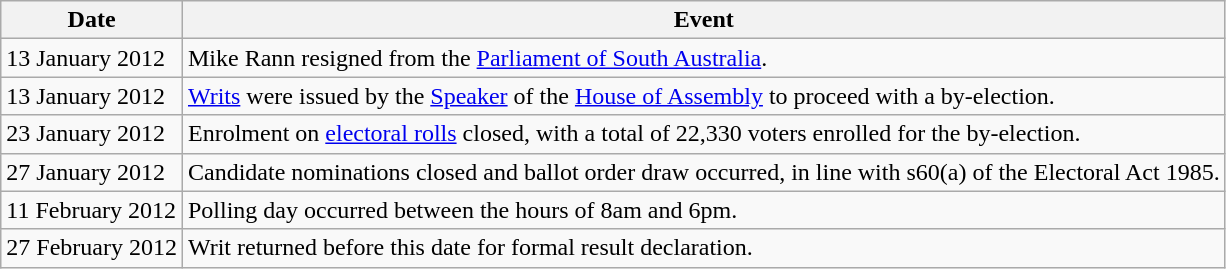<table class="wikitable">
<tr>
<th>Date</th>
<th>Event</th>
</tr>
<tr>
<td>13 January 2012</td>
<td>Mike Rann resigned from the <a href='#'>Parliament of South Australia</a>.</td>
</tr>
<tr>
<td>13 January 2012</td>
<td><a href='#'>Writs</a> were issued by the <a href='#'>Speaker</a> of the <a href='#'>House of Assembly</a> to proceed with a by-election.</td>
</tr>
<tr>
<td>23 January 2012</td>
<td>Enrolment on <a href='#'>electoral rolls</a> closed, with a total of 22,330 voters enrolled for the by-election.</td>
</tr>
<tr>
<td>27 January 2012</td>
<td>Candidate nominations closed and ballot order draw occurred, in line with s60(a) of the Electoral Act 1985.</td>
</tr>
<tr>
<td>11 February 2012</td>
<td>Polling day occurred between the hours of 8am and 6pm.</td>
</tr>
<tr>
<td>27 February 2012</td>
<td>Writ returned before this date for formal result declaration.</td>
</tr>
</table>
